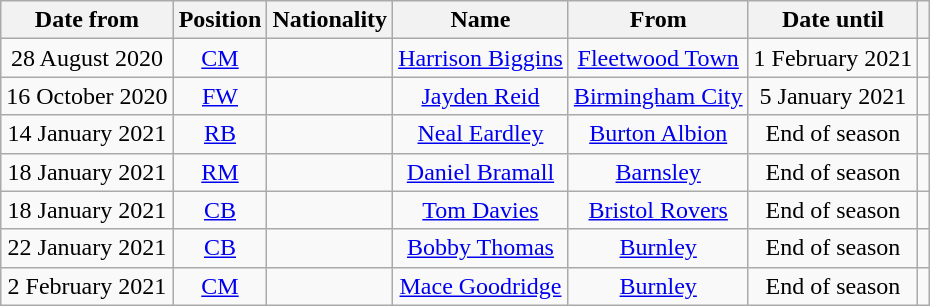<table class="wikitable" style="text-align:center;">
<tr>
<th>Date from</th>
<th>Position</th>
<th>Nationality</th>
<th>Name</th>
<th>From</th>
<th>Date until</th>
<th></th>
</tr>
<tr>
<td>28 August 2020</td>
<td><a href='#'>CM</a></td>
<td></td>
<td><a href='#'>Harrison Biggins</a></td>
<td> <a href='#'>Fleetwood Town</a></td>
<td>1 February 2021</td>
<td></td>
</tr>
<tr>
<td>16 October 2020</td>
<td><a href='#'>FW</a></td>
<td></td>
<td><a href='#'>Jayden Reid</a></td>
<td> <a href='#'>Birmingham City</a></td>
<td>5 January 2021</td>
<td></td>
</tr>
<tr>
<td>14 January 2021</td>
<td><a href='#'>RB</a></td>
<td></td>
<td><a href='#'>Neal Eardley</a></td>
<td> <a href='#'>Burton Albion</a></td>
<td>End of season</td>
<td></td>
</tr>
<tr>
<td>18 January 2021</td>
<td><a href='#'>RM</a></td>
<td></td>
<td><a href='#'>Daniel Bramall</a></td>
<td> <a href='#'>Barnsley</a></td>
<td>End of season</td>
<td></td>
</tr>
<tr>
<td>18 January 2021</td>
<td><a href='#'>CB</a></td>
<td></td>
<td><a href='#'>Tom Davies</a></td>
<td> <a href='#'>Bristol Rovers</a></td>
<td>End of season</td>
<td></td>
</tr>
<tr>
<td>22 January 2021</td>
<td><a href='#'>CB</a></td>
<td></td>
<td><a href='#'>Bobby Thomas</a></td>
<td> <a href='#'>Burnley</a></td>
<td>End of season</td>
<td></td>
</tr>
<tr>
<td>2 February 2021</td>
<td><a href='#'>CM</a></td>
<td></td>
<td><a href='#'>Mace Goodridge</a></td>
<td> <a href='#'>Burnley</a></td>
<td>End of season</td>
<td></td>
</tr>
</table>
